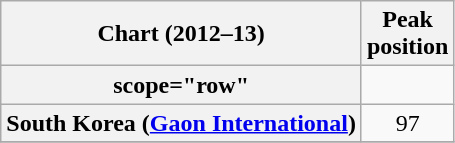<table class="wikitable sortable plainrowheaders" style="text-align:center;">
<tr>
<th scope="col">Chart (2012–13)</th>
<th scope="col">Peak<br>position</th>
</tr>
<tr>
<th>scope="row"</th>
</tr>
<tr>
<th scope="row">South Korea (<a href='#'>Gaon International</a>)</th>
<td>97</td>
</tr>
<tr>
</tr>
</table>
